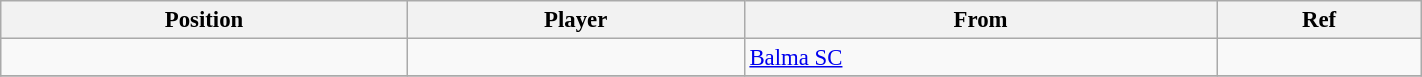<table class="wikitable sortable" style="width:75%; text-align:center; font-size:95%; text-align:left;">
<tr>
<th>Position</th>
<th>Player</th>
<th>From</th>
<th>Ref</th>
</tr>
<tr>
<td></td>
<td></td>
<td> <a href='#'>Balma SC</a></td>
<td></td>
</tr>
<tr>
</tr>
</table>
